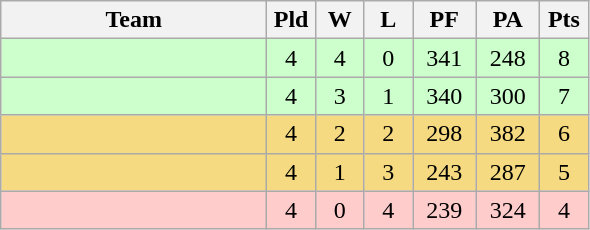<table class="wikitable" style="text-align:center;">
<tr>
<th width=170>Team</th>
<th width=25>Pld</th>
<th width=25>W</th>
<th width=25>L</th>
<th width=35>PF</th>
<th width=35>PA</th>
<th width=25>Pts</th>
</tr>
<tr bgcolor=#ccffcc>
<td align="left"></td>
<td>4</td>
<td>4</td>
<td>0</td>
<td>341</td>
<td>248</td>
<td>8</td>
</tr>
<tr bgcolor=#ccffcc>
<td align="left"></td>
<td>4</td>
<td>3</td>
<td>1</td>
<td>340</td>
<td>300</td>
<td>7</td>
</tr>
<tr bgcolor=#F5DA81>
<td align="left"></td>
<td>4</td>
<td>2</td>
<td>2</td>
<td>298</td>
<td>382</td>
<td>6</td>
</tr>
<tr bgcolor=#F5DA81>
<td align="left"></td>
<td>4</td>
<td>1</td>
<td>3</td>
<td>243</td>
<td>287</td>
<td>5</td>
</tr>
<tr bgcolor=#ffcccc>
<td align="left"></td>
<td>4</td>
<td>0</td>
<td>4</td>
<td>239</td>
<td>324</td>
<td>4</td>
</tr>
</table>
